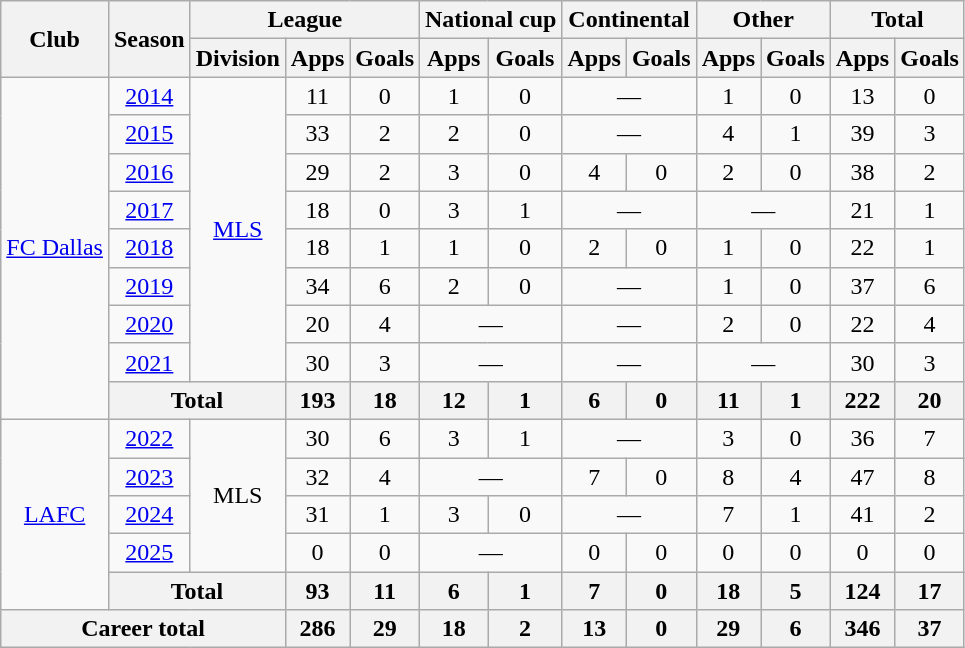<table class="wikitable" style="text-align:center">
<tr>
<th rowspan="2">Club</th>
<th rowspan="2">Season</th>
<th colspan="3">League</th>
<th colspan="2">National cup</th>
<th colspan="2">Continental</th>
<th colspan="2">Other</th>
<th colspan="2">Total</th>
</tr>
<tr>
<th>Division</th>
<th>Apps</th>
<th>Goals</th>
<th>Apps</th>
<th>Goals</th>
<th>Apps</th>
<th>Goals</th>
<th>Apps</th>
<th>Goals</th>
<th>Apps</th>
<th>Goals</th>
</tr>
<tr>
<td rowspan="9"><a href='#'>FC Dallas</a></td>
<td><a href='#'>2014</a></td>
<td rowspan="8"><a href='#'>MLS</a></td>
<td>11</td>
<td>0</td>
<td>1</td>
<td>0</td>
<td colspan="2">—</td>
<td>1</td>
<td>0</td>
<td>13</td>
<td>0</td>
</tr>
<tr>
<td><a href='#'>2015</a></td>
<td>33</td>
<td>2</td>
<td>2</td>
<td>0</td>
<td colspan="2">—</td>
<td>4</td>
<td>1</td>
<td>39</td>
<td>3</td>
</tr>
<tr>
<td><a href='#'>2016</a></td>
<td>29</td>
<td>2</td>
<td>3</td>
<td>0</td>
<td>4</td>
<td>0</td>
<td>2</td>
<td>0</td>
<td>38</td>
<td>2</td>
</tr>
<tr>
<td><a href='#'>2017</a></td>
<td>18</td>
<td>0</td>
<td>3</td>
<td>1</td>
<td colspan="2">—</td>
<td colspan="2">—</td>
<td>21</td>
<td>1</td>
</tr>
<tr>
<td><a href='#'>2018</a></td>
<td>18</td>
<td>1</td>
<td>1</td>
<td>0</td>
<td>2</td>
<td>0</td>
<td>1</td>
<td>0</td>
<td>22</td>
<td>1</td>
</tr>
<tr>
<td><a href='#'>2019</a></td>
<td>34</td>
<td>6</td>
<td>2</td>
<td>0</td>
<td colspan="2">—</td>
<td>1</td>
<td>0</td>
<td>37</td>
<td>6</td>
</tr>
<tr>
<td><a href='#'>2020</a></td>
<td>20</td>
<td>4</td>
<td colspan="2">—</td>
<td colspan="2">—</td>
<td>2</td>
<td>0</td>
<td>22</td>
<td>4</td>
</tr>
<tr>
<td><a href='#'>2021</a></td>
<td>30</td>
<td>3</td>
<td colspan="2">—</td>
<td colspan="2">—</td>
<td colspan="2">—</td>
<td>30</td>
<td>3</td>
</tr>
<tr>
<th colspan="2">Total</th>
<th>193</th>
<th>18</th>
<th>12</th>
<th>1</th>
<th>6</th>
<th>0</th>
<th>11</th>
<th>1</th>
<th>222</th>
<th>20</th>
</tr>
<tr>
<td rowspan="5"><a href='#'>LAFC</a></td>
<td><a href='#'>2022</a></td>
<td rowspan="4">MLS</td>
<td>30</td>
<td>6</td>
<td>3</td>
<td>1</td>
<td colspan="2">—</td>
<td>3</td>
<td>0</td>
<td>36</td>
<td>7</td>
</tr>
<tr>
<td><a href='#'>2023</a></td>
<td>32</td>
<td>4</td>
<td colspan="2">—</td>
<td>7</td>
<td>0</td>
<td>8</td>
<td>4</td>
<td>47</td>
<td>8</td>
</tr>
<tr>
<td><a href='#'>2024</a></td>
<td>31</td>
<td>1</td>
<td>3</td>
<td>0</td>
<td colspan="2">—</td>
<td>7</td>
<td>1</td>
<td>41</td>
<td>2</td>
</tr>
<tr>
<td><a href='#'>2025</a></td>
<td>0</td>
<td>0</td>
<td colspan="2">—</td>
<td>0</td>
<td>0</td>
<td>0</td>
<td>0</td>
<td>0</td>
<td>0</td>
</tr>
<tr>
<th colspan="2">Total</th>
<th>93</th>
<th>11</th>
<th>6</th>
<th>1</th>
<th>7</th>
<th>0</th>
<th>18</th>
<th>5</th>
<th>124</th>
<th>17</th>
</tr>
<tr>
<th colspan="3">Career total</th>
<th>286</th>
<th>29</th>
<th>18</th>
<th>2</th>
<th>13</th>
<th>0</th>
<th>29</th>
<th>6</th>
<th>346</th>
<th>37</th>
</tr>
</table>
